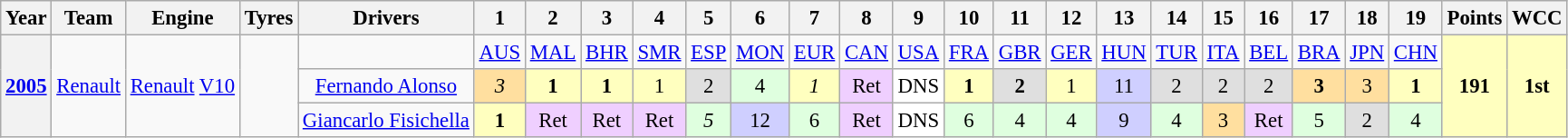<table class="wikitable" style="text-align:center; font-size:95%">
<tr>
<th>Year</th>
<th>Team</th>
<th>Engine</th>
<th>Tyres</th>
<th>Drivers</th>
<th>1</th>
<th>2</th>
<th>3</th>
<th>4</th>
<th>5</th>
<th>6</th>
<th>7</th>
<th>8</th>
<th>9</th>
<th>10</th>
<th>11</th>
<th>12</th>
<th>13</th>
<th>14</th>
<th>15</th>
<th>16</th>
<th>17</th>
<th>18</th>
<th>19</th>
<th>Points</th>
<th>WCC</th>
</tr>
<tr>
<th rowspan="3"><a href='#'>2005</a></th>
<td rowspan="3"><a href='#'>Renault</a></td>
<td rowspan="3"><a href='#'>Renault</a> <a href='#'>V10</a></td>
<td rowspan="3"></td>
<td></td>
<td><a href='#'>AUS</a></td>
<td><a href='#'>MAL</a></td>
<td><a href='#'>BHR</a></td>
<td><a href='#'>SMR</a></td>
<td><a href='#'>ESP</a></td>
<td><a href='#'>MON</a></td>
<td><a href='#'>EUR</a></td>
<td><a href='#'>CAN</a></td>
<td><a href='#'>USA</a></td>
<td><a href='#'>FRA</a></td>
<td><a href='#'>GBR</a></td>
<td><a href='#'>GER</a></td>
<td><a href='#'>HUN</a></td>
<td><a href='#'>TUR</a></td>
<td><a href='#'>ITA</a></td>
<td><a href='#'>BEL</a></td>
<td><a href='#'>BRA</a></td>
<td><a href='#'>JPN</a></td>
<td><a href='#'>CHN</a></td>
<td style="background-color:#FFFFBF" rowspan="3"><strong>191</strong></td>
<td style="background-color:#FFFFBF" rowspan="3"><strong>1st</strong></td>
</tr>
<tr>
<td> <a href='#'>Fernando Alonso</a></td>
<td style="background-color:#FFDF9F"><em>3</em></td>
<td style="background-color:#FFFFBF"><strong>1</strong></td>
<td style="background-color:#FFFFBF"><strong>1</strong></td>
<td style="background-color:#FFFFBF">1</td>
<td style="background-color:#DFDFDF">2</td>
<td style="background-color:#DFFFDF">4</td>
<td style="background-color:#FFFFBF"><em>1</em></td>
<td style="background-color:#EFCFFF">Ret</td>
<td style="background-color:#FFFFFF">DNS</td>
<td style="background-color:#FFFFBF"><strong>1</strong></td>
<td style="background-color:#DFDFDF"><strong>2</strong></td>
<td style="background-color:#FFFFBF">1</td>
<td style="background-color:#CFCFFF">11</td>
<td style="background-color:#DFDFDF">2</td>
<td style="background-color:#DFDFDF">2</td>
<td style="background-color:#DFDFDF">2</td>
<td style="background-color:#FFDF9F"><strong>3</strong></td>
<td style="background-color:#FFDF9F">3</td>
<td style="background-color:#FFFFBF"><strong>1</strong></td>
</tr>
<tr>
<td> <a href='#'>Giancarlo Fisichella</a></td>
<td style="background-color:#FFFFBF"><strong>1</strong></td>
<td style="background-color:#EFCFFF">Ret</td>
<td style="background-color:#EFCFFF">Ret</td>
<td style="background-color:#EFCFFF">Ret</td>
<td style="background-color:#DFFFDF"><em>5</em></td>
<td style="background-color:#CFCFFF">12</td>
<td style="background-color:#DFFFDF">6</td>
<td style="background-color:#EFCFFF">Ret</td>
<td style="background-color:#FFFFFF">DNS</td>
<td style="background-color:#DFFFDF">6</td>
<td style="background-color:#DFFFDF">4</td>
<td style="background-color:#DFFFDF">4</td>
<td style="background-color:#CFCFFF">9</td>
<td style="background-color:#DFFFDF">4</td>
<td style="background-color:#FFDF9F">3</td>
<td style="background-color:#EFCFFF">Ret</td>
<td style="background-color:#DFFFDF">5</td>
<td style="background-color:#DFDFDF">2</td>
<td style="background-color:#DFFFDF">4</td>
</tr>
</table>
